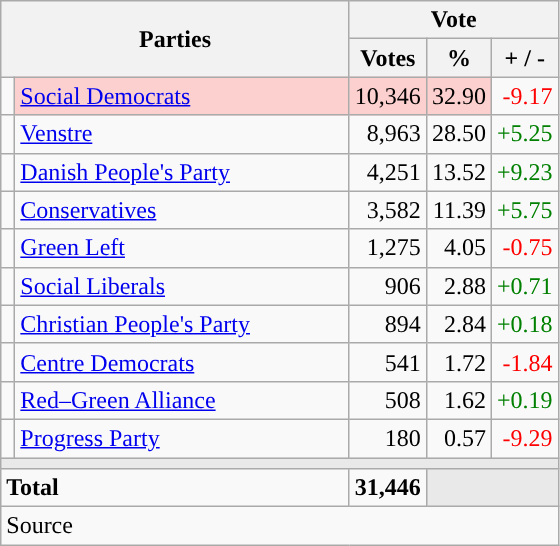<table class="wikitable" style="text-align:right;">
<tr>
<th style="text-align:centre;" rowspan="2" colspan="2" width="225">Parties</th>
<th colspan="3">Vote</th>
</tr>
<tr>
<th width="15">Votes</th>
<th width="15">%</th>
<th width="15">+ / -</th>
</tr>
<tr>
<td width="2" style="color:inherit;background:"></td>
<td bgcolor=#fbd0ce  align="left"><a href='#'>Social Democrats</a></td>
<td bgcolor=#fbd0ce>10,346</td>
<td bgcolor=#fbd0ce>32.90</td>
<td style=color:red;>-9.17</td>
</tr>
<tr>
<td width="2" style="color:inherit;background:"></td>
<td align="left"><a href='#'>Venstre</a></td>
<td>8,963</td>
<td>28.50</td>
<td style=color:green;>+5.25</td>
</tr>
<tr>
<td width="2" style="color:inherit;background:"></td>
<td align="left"><a href='#'>Danish People's Party</a></td>
<td>4,251</td>
<td>13.52</td>
<td style=color:green;>+9.23</td>
</tr>
<tr>
<td width="2" style="color:inherit;background:"></td>
<td align="left"><a href='#'>Conservatives</a></td>
<td>3,582</td>
<td>11.39</td>
<td style=color:green;>+5.75</td>
</tr>
<tr>
<td width="2" style="color:inherit;background:"></td>
<td align="left"><a href='#'>Green Left</a></td>
<td>1,275</td>
<td>4.05</td>
<td style=color:red;>-0.75</td>
</tr>
<tr>
<td width="2" style="color:inherit;background:"></td>
<td align="left"><a href='#'>Social Liberals</a></td>
<td>906</td>
<td>2.88</td>
<td style=color:green;>+0.71</td>
</tr>
<tr>
<td width="2" style="color:inherit;background:"></td>
<td align="left"><a href='#'>Christian People's Party</a></td>
<td>894</td>
<td>2.84</td>
<td style=color:green;>+0.18</td>
</tr>
<tr>
<td width="2" style="color:inherit;background:"></td>
<td align="left"><a href='#'>Centre Democrats</a></td>
<td>541</td>
<td>1.72</td>
<td style=color:red;>-1.84</td>
</tr>
<tr>
<td width="2" style="color:inherit;background:"></td>
<td align="left"><a href='#'>Red–Green Alliance</a></td>
<td>508</td>
<td>1.62</td>
<td style=color:green;>+0.19</td>
</tr>
<tr>
<td width="2" style="color:inherit;background:"></td>
<td align="left"><a href='#'>Progress Party</a></td>
<td>180</td>
<td>0.57</td>
<td style=color:red;>-9.29</td>
</tr>
<tr>
<td colspan="7" bgcolor="#E9E9E9"></td>
</tr>
<tr>
<td align="left" colspan="2"><strong>Total</strong></td>
<td><strong>31,446</strong></td>
<td bgcolor="#E9E9E9" colspan="2"></td>
</tr>
<tr>
<td align="left" colspan="6">Source</td>
</tr>
</table>
